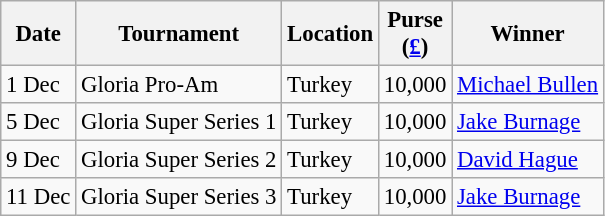<table class="wikitable" style="font-size:95%">
<tr>
<th>Date</th>
<th>Tournament</th>
<th>Location</th>
<th>Purse<br>(<a href='#'>£</a>)</th>
<th>Winner</th>
</tr>
<tr>
<td>1 Dec</td>
<td>Gloria Pro-Am</td>
<td>Turkey</td>
<td align=right>10,000</td>
<td> <a href='#'>Michael Bullen</a></td>
</tr>
<tr>
<td>5 Dec</td>
<td>Gloria Super Series 1</td>
<td>Turkey</td>
<td align=right>10,000</td>
<td> <a href='#'>Jake Burnage</a></td>
</tr>
<tr>
<td>9 Dec</td>
<td>Gloria Super Series 2</td>
<td>Turkey</td>
<td align=right>10,000</td>
<td> <a href='#'>David Hague</a></td>
</tr>
<tr>
<td>11 Dec</td>
<td>Gloria Super Series 3</td>
<td>Turkey</td>
<td align=right>10,000</td>
<td> <a href='#'>Jake Burnage</a></td>
</tr>
</table>
